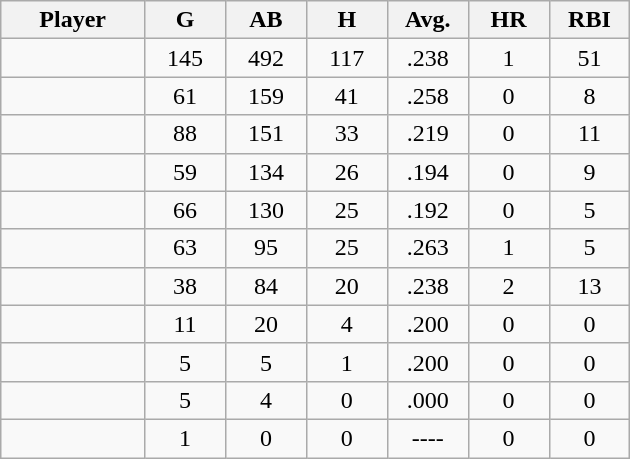<table class="wikitable sortable">
<tr>
<th bgcolor="#DDDDFF" width="16%">Player</th>
<th bgcolor="#DDDDFF" width="9%">G</th>
<th bgcolor="#DDDDFF" width="9%">AB</th>
<th bgcolor="#DDDDFF" width="9%">H</th>
<th bgcolor="#DDDDFF" width="9%">Avg.</th>
<th bgcolor="#DDDDFF" width="9%">HR</th>
<th bgcolor="#DDDDFF" width="9%">RBI</th>
</tr>
<tr align="center">
<td></td>
<td>145</td>
<td>492</td>
<td>117</td>
<td>.238</td>
<td>1</td>
<td>51</td>
</tr>
<tr align="center">
<td></td>
<td>61</td>
<td>159</td>
<td>41</td>
<td>.258</td>
<td>0</td>
<td>8</td>
</tr>
<tr align="center">
<td></td>
<td>88</td>
<td>151</td>
<td>33</td>
<td>.219</td>
<td>0</td>
<td>11</td>
</tr>
<tr align="center">
<td></td>
<td>59</td>
<td>134</td>
<td>26</td>
<td>.194</td>
<td>0</td>
<td>9</td>
</tr>
<tr align="center">
<td></td>
<td>66</td>
<td>130</td>
<td>25</td>
<td>.192</td>
<td>0</td>
<td>5</td>
</tr>
<tr align="center">
<td></td>
<td>63</td>
<td>95</td>
<td>25</td>
<td>.263</td>
<td>1</td>
<td>5</td>
</tr>
<tr align="center">
<td></td>
<td>38</td>
<td>84</td>
<td>20</td>
<td>.238</td>
<td>2</td>
<td>13</td>
</tr>
<tr align="center">
<td></td>
<td>11</td>
<td>20</td>
<td>4</td>
<td>.200</td>
<td>0</td>
<td>0</td>
</tr>
<tr align="center">
<td></td>
<td>5</td>
<td>5</td>
<td>1</td>
<td>.200</td>
<td>0</td>
<td>0</td>
</tr>
<tr align="center">
<td></td>
<td>5</td>
<td>4</td>
<td>0</td>
<td>.000</td>
<td>0</td>
<td>0</td>
</tr>
<tr align="center">
<td></td>
<td>1</td>
<td>0</td>
<td>0</td>
<td>----</td>
<td>0</td>
<td>0</td>
</tr>
</table>
